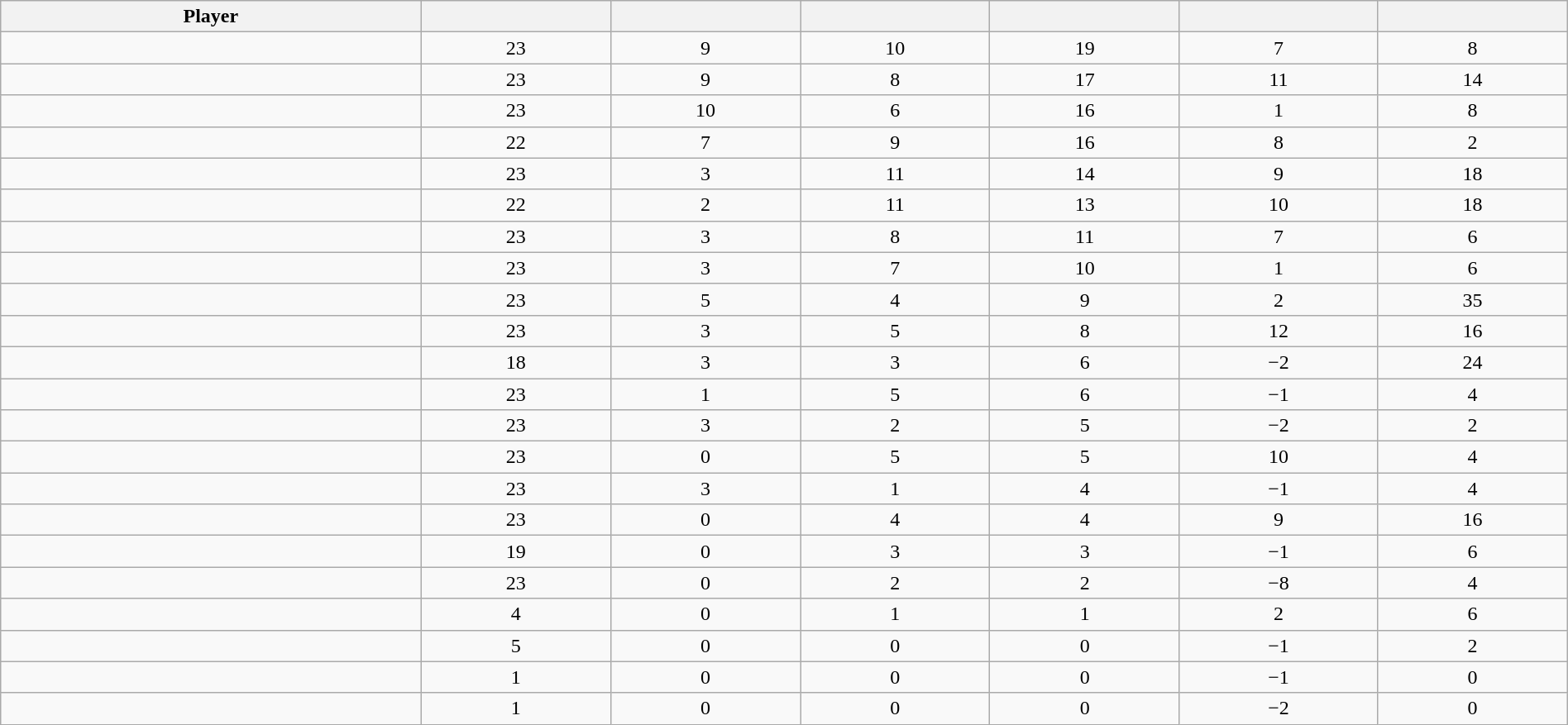<table class="wikitable sortable" style="width:100%;">
<tr align=center>
<th>Player</th>
<th></th>
<th></th>
<th></th>
<th></th>
<th data-sort-type="number"></th>
<th></th>
</tr>
<tr align=center>
<td></td>
<td>23</td>
<td>9</td>
<td>10</td>
<td>19</td>
<td>7</td>
<td>8</td>
</tr>
<tr align=center>
<td></td>
<td>23</td>
<td>9</td>
<td>8</td>
<td>17</td>
<td>11</td>
<td>14</td>
</tr>
<tr align=center>
<td></td>
<td>23</td>
<td>10</td>
<td>6</td>
<td>16</td>
<td>1</td>
<td>8</td>
</tr>
<tr align=center>
<td></td>
<td>22</td>
<td>7</td>
<td>9</td>
<td>16</td>
<td>8</td>
<td>2</td>
</tr>
<tr align=center>
<td></td>
<td>23</td>
<td>3</td>
<td>11</td>
<td>14</td>
<td>9</td>
<td>18</td>
</tr>
<tr align=center>
<td></td>
<td>22</td>
<td>2</td>
<td>11</td>
<td>13</td>
<td>10</td>
<td>18</td>
</tr>
<tr align=center>
<td></td>
<td>23</td>
<td>3</td>
<td>8</td>
<td>11</td>
<td>7</td>
<td>6</td>
</tr>
<tr align=center>
<td></td>
<td>23</td>
<td>3</td>
<td>7</td>
<td>10</td>
<td>1</td>
<td>6</td>
</tr>
<tr align=center>
<td></td>
<td>23</td>
<td>5</td>
<td>4</td>
<td>9</td>
<td>2</td>
<td>35</td>
</tr>
<tr align=center>
<td></td>
<td>23</td>
<td>3</td>
<td>5</td>
<td>8</td>
<td>12</td>
<td>16</td>
</tr>
<tr align=center>
<td></td>
<td>18</td>
<td>3</td>
<td>3</td>
<td>6</td>
<td>−2</td>
<td>24</td>
</tr>
<tr align=center>
<td></td>
<td>23</td>
<td>1</td>
<td>5</td>
<td>6</td>
<td>−1</td>
<td>4</td>
</tr>
<tr align=center>
<td></td>
<td>23</td>
<td>3</td>
<td>2</td>
<td>5</td>
<td>−2</td>
<td>2</td>
</tr>
<tr align=center>
<td></td>
<td>23</td>
<td>0</td>
<td>5</td>
<td>5</td>
<td>10</td>
<td>4</td>
</tr>
<tr align=center>
<td></td>
<td>23</td>
<td>3</td>
<td>1</td>
<td>4</td>
<td>−1</td>
<td>4</td>
</tr>
<tr align=center>
<td></td>
<td>23</td>
<td>0</td>
<td>4</td>
<td>4</td>
<td>9</td>
<td>16</td>
</tr>
<tr align=center>
<td></td>
<td>19</td>
<td>0</td>
<td>3</td>
<td>3</td>
<td>−1</td>
<td>6</td>
</tr>
<tr align=center>
<td></td>
<td>23</td>
<td>0</td>
<td>2</td>
<td>2</td>
<td>−8</td>
<td>4</td>
</tr>
<tr align=center>
<td></td>
<td>4</td>
<td>0</td>
<td>1</td>
<td>1</td>
<td>2</td>
<td>6</td>
</tr>
<tr align=center>
<td></td>
<td>5</td>
<td>0</td>
<td>0</td>
<td>0</td>
<td>−1</td>
<td>2</td>
</tr>
<tr align=center>
<td></td>
<td>1</td>
<td>0</td>
<td>0</td>
<td>0</td>
<td>−1</td>
<td>0</td>
</tr>
<tr align=center>
<td></td>
<td>1</td>
<td>0</td>
<td>0</td>
<td>0</td>
<td>−2</td>
<td>0</td>
</tr>
</table>
